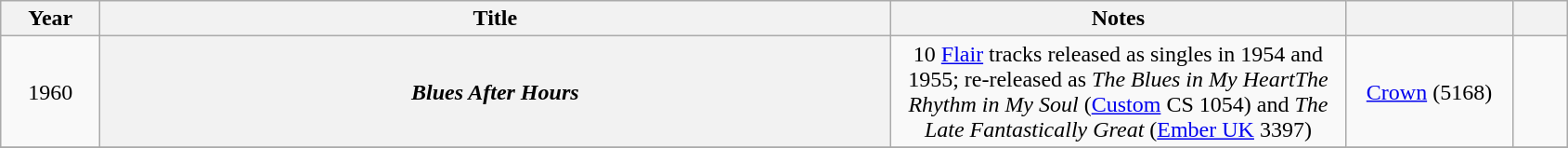<table class="wikitable plainrowheaders" style="text-align:center;">
<tr>
<th scope="col" style="width: 4em;">Year</th>
<th scope="col" style="width: 35em;">Title</th>
<th scope="col" style="width: 20em;">Notes</th>
<th scope="col" style="width: 7em;"></th>
<th scope="col" style="width: 2em;"></th>
</tr>
<tr>
<td>1960</td>
<th scope="row"><em>Blues After Hours</em></th>
<td> 10 <a href='#'>Flair</a> tracks released as singles in 1954 and 1955; re-released as <em>The Blues in My HeartThe Rhythm in My Soul</em> (<a href='#'>Custom</a> CS 1054) and <em>The Late Fantastically Great</em> (<a href='#'>Ember UK</a> 3397)</td>
<td><a href='#'>Crown</a> (5168)</td>
<td></td>
</tr>
<tr>
</tr>
</table>
